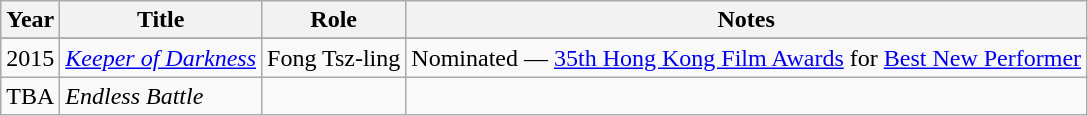<table class="wikitable plainrowheaders sortable">
<tr>
<th scope="col">Year</th>
<th scope="col">Title</th>
<th scope="col">Role</th>
<th scope="col" class="unsortable">Notes</th>
</tr>
<tr>
</tr>
<tr>
<td>2015</td>
<td><em><a href='#'>Keeper of Darkness</a></em></td>
<td>Fong Tsz-ling</td>
<td>Nominated — <a href='#'>35th Hong Kong Film Awards</a> for <a href='#'>Best New Performer</a></td>
</tr>
<tr>
<td>TBA</td>
<td><em>Endless Battle</em></td>
<td></td>
<td></td>
</tr>
</table>
